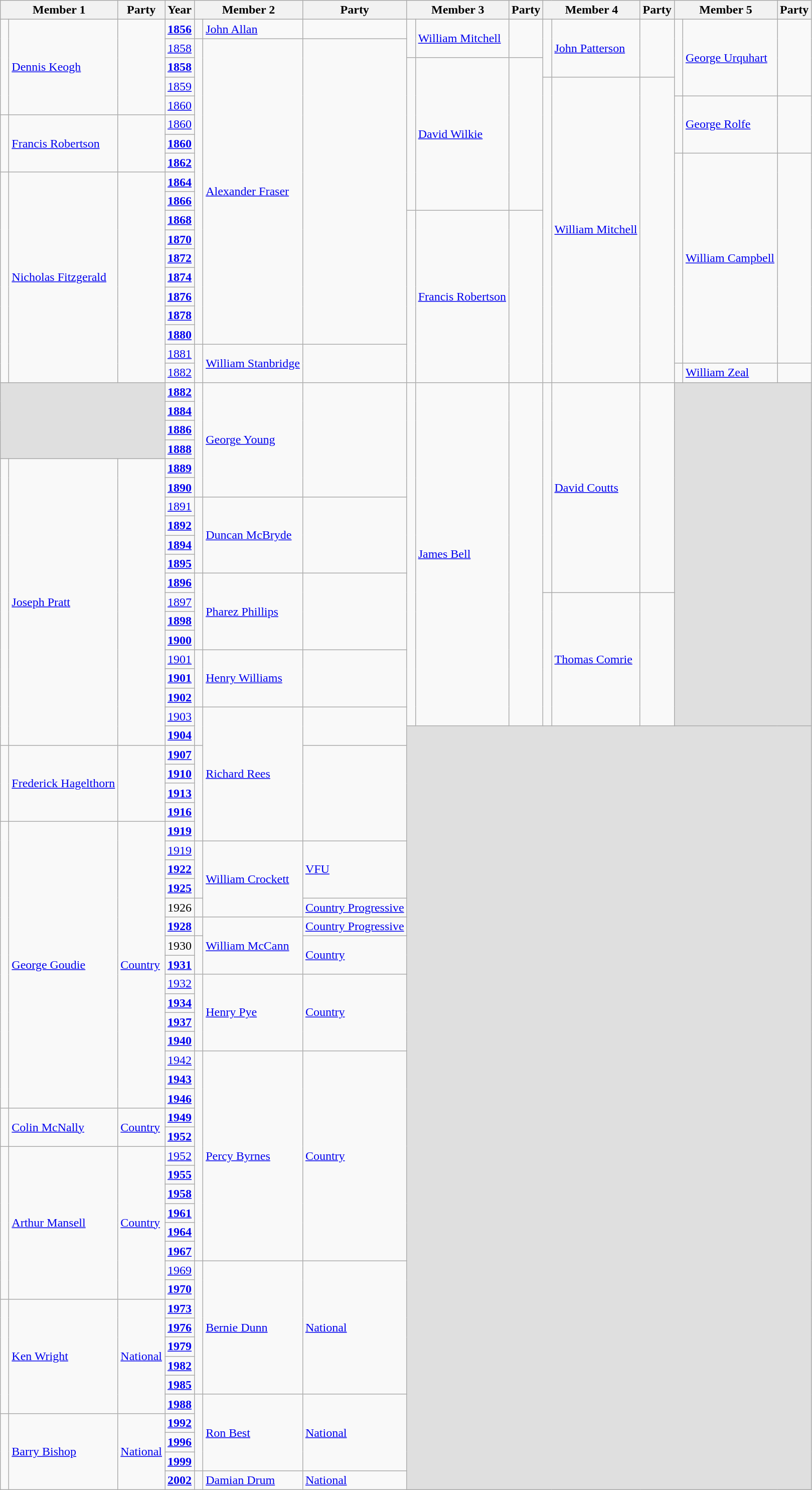<table class="wikitable">
<tr>
<th colspan=2>Member 1</th>
<th>Party</th>
<th>Year</th>
<th colspan=2>Member 2</th>
<th>Party</th>
<th colspan=2>Member 3</th>
<th>Party</th>
<th colspan=2>Member 4</th>
<th>Party</th>
<th colspan=2>Member 5</th>
<th>Party</th>
</tr>
<tr>
<td rowspan=5 > </td>
<td rowspan=5><a href='#'>Dennis Keogh</a></td>
<td rowspan=5> </td>
<td><strong><a href='#'>1856</a></strong></td>
<td> </td>
<td><a href='#'>John Allan</a></td>
<td> </td>
<td rowspan=2 > </td>
<td rowspan=2><a href='#'>William Mitchell</a></td>
<td rowspan=2> </td>
<td rowspan=3 > </td>
<td rowspan=3><a href='#'>John Patterson</a></td>
<td rowspan=3> </td>
<td rowspan=4 > </td>
<td rowspan=4><a href='#'>George Urquhart</a></td>
<td rowspan=4> </td>
</tr>
<tr>
<td><a href='#'>1858</a></td>
<td rowspan=16 > </td>
<td rowspan=16><a href='#'>Alexander Fraser</a></td>
<td rowspan=16> </td>
</tr>
<tr>
<td><strong><a href='#'>1858</a></strong></td>
<td rowspan=8 > </td>
<td rowspan=8><a href='#'>David Wilkie</a></td>
<td rowspan=8> </td>
</tr>
<tr>
<td><a href='#'>1859</a></td>
<td rowspan=16 > </td>
<td rowspan=16><a href='#'>William Mitchell</a></td>
<td rowspan=16> </td>
</tr>
<tr>
<td><a href='#'>1860</a></td>
<td rowspan=3 > </td>
<td rowspan=3><a href='#'>George Rolfe</a></td>
<td rowspan=3> </td>
</tr>
<tr>
<td rowspan=3 > </td>
<td rowspan=3><a href='#'>Francis Robertson</a></td>
<td rowspan=3> </td>
<td><a href='#'>1860</a></td>
</tr>
<tr>
<td><strong><a href='#'>1860</a></strong></td>
</tr>
<tr>
<td><strong><a href='#'>1862</a></strong></td>
<td rowspan=11 > </td>
<td rowspan=11><a href='#'>William Campbell</a></td>
<td rowspan=11> </td>
</tr>
<tr>
<td rowspan=11 > </td>
<td rowspan=11><a href='#'>Nicholas Fitzgerald</a></td>
<td rowspan=11> </td>
<td><strong><a href='#'>1864</a></strong></td>
</tr>
<tr>
<td><strong><a href='#'>1866</a></strong></td>
</tr>
<tr>
<td><strong><a href='#'>1868</a></strong></td>
<td rowspan=9 > </td>
<td rowspan=9><a href='#'>Francis Robertson</a></td>
<td rowspan=9> </td>
</tr>
<tr>
<td><strong><a href='#'>1870</a></strong></td>
</tr>
<tr>
<td><strong><a href='#'>1872</a></strong></td>
</tr>
<tr>
<td><strong><a href='#'>1874</a></strong></td>
</tr>
<tr>
<td><strong><a href='#'>1876</a></strong></td>
</tr>
<tr>
<td><strong><a href='#'>1878</a></strong></td>
</tr>
<tr>
<td><strong><a href='#'>1880</a></strong></td>
</tr>
<tr>
<td><a href='#'>1881</a></td>
<td rowspan=2 > </td>
<td rowspan=2><a href='#'>William Stanbridge</a></td>
<td rowspan=2> </td>
</tr>
<tr>
<td><a href='#'>1882</a></td>
<td rowspan=1 > </td>
<td rowspan=1><a href='#'>William Zeal</a></td>
<td rowspan=1> </td>
</tr>
<tr>
<td rowspan=4 colspan=3 bgcolor=#DFDFDF> </td>
<td><strong><a href='#'>1882</a></strong></td>
<td rowspan=6 > </td>
<td rowspan=6><a href='#'>George Young</a></td>
<td rowspan=6> </td>
<td rowspan=18 > </td>
<td rowspan=18><a href='#'>James Bell</a></td>
<td rowspan=18> </td>
<td rowspan=11 > </td>
<td rowspan=11><a href='#'>David Coutts</a></td>
<td rowspan=11> </td>
<td rowspan=18 colspan=6 bgcolor=#DFDFDF> </td>
</tr>
<tr>
<td><strong><a href='#'>1884</a></strong></td>
</tr>
<tr>
<td><strong><a href='#'>1886</a></strong></td>
</tr>
<tr>
<td><strong><a href='#'>1888</a></strong></td>
</tr>
<tr>
<td rowspan=15 > </td>
<td rowspan=15><a href='#'>Joseph Pratt</a></td>
<td rowspan=15> </td>
<td><strong><a href='#'>1889</a></strong></td>
</tr>
<tr>
<td><strong><a href='#'>1890</a></strong></td>
</tr>
<tr>
<td><a href='#'>1891</a></td>
<td rowspan=4 > </td>
<td rowspan=4><a href='#'>Duncan McBryde</a></td>
<td rowspan=4> </td>
</tr>
<tr>
<td><strong><a href='#'>1892</a></strong></td>
</tr>
<tr>
<td><strong><a href='#'>1894</a></strong></td>
</tr>
<tr>
<td><strong><a href='#'>1895</a></strong></td>
</tr>
<tr>
<td><strong><a href='#'>1896</a></strong></td>
<td rowspan=4 > </td>
<td rowspan=4><a href='#'>Pharez Phillips</a></td>
<td rowspan=4> </td>
</tr>
<tr>
<td><a href='#'>1897</a></td>
<td rowspan=7 > </td>
<td rowspan=7><a href='#'>Thomas Comrie</a></td>
<td rowspan=7> </td>
</tr>
<tr>
<td><strong><a href='#'>1898</a></strong></td>
</tr>
<tr>
<td><strong><a href='#'>1900</a></strong></td>
</tr>
<tr>
<td><a href='#'>1901</a></td>
<td rowspan=3 > </td>
<td rowspan=3><a href='#'>Henry Williams</a></td>
<td rowspan=3> </td>
</tr>
<tr>
<td><strong><a href='#'>1901</a></strong></td>
</tr>
<tr>
<td><strong><a href='#'>1902</a></strong></td>
</tr>
<tr>
<td><a href='#'>1903</a></td>
<td rowspan=2 > </td>
<td rowspan=7><a href='#'>Richard Rees</a></td>
<td rowspan=2> </td>
</tr>
<tr>
<td><strong><a href='#'>1904</a></strong></td>
<td rowspan=40 colspan=9 bgcolor=#DFDFDF> </td>
</tr>
<tr>
<td rowspan=4 > </td>
<td rowspan=4><a href='#'>Frederick Hagelthorn</a></td>
<td rowspan=4> </td>
<td><strong><a href='#'>1907</a></strong></td>
</tr>
<tr>
<td><strong><a href='#'>1910</a></strong></td>
</tr>
<tr>
<td><strong><a href='#'>1913</a></strong></td>
</tr>
<tr>
<td><strong><a href='#'>1916</a></strong></td>
</tr>
<tr>
<td rowspan=15 > </td>
<td rowspan=15><a href='#'>George Goudie</a></td>
<td rowspan=15><a href='#'>Country</a></td>
<td><strong><a href='#'>1919</a></strong></td>
</tr>
<tr>
<td><a href='#'>1919</a></td>
<td rowspan=3 > </td>
<td rowspan=4><a href='#'>William Crockett</a></td>
<td rowspan=3><a href='#'>VFU</a></td>
</tr>
<tr>
<td><strong><a href='#'>1922</a></strong></td>
</tr>
<tr>
<td><strong><a href='#'>1925</a></strong></td>
</tr>
<tr>
<td>1926</td>
<td> </td>
<td><a href='#'>Country Progressive</a></td>
</tr>
<tr>
<td><strong><a href='#'>1928</a></strong></td>
<td> </td>
<td rowspan=3><a href='#'>William McCann</a></td>
<td><a href='#'>Country Progressive</a></td>
</tr>
<tr>
<td>1930</td>
<td rowspan=2 > </td>
<td rowspan=2><a href='#'>Country</a></td>
</tr>
<tr>
<td><strong><a href='#'>1931</a></strong></td>
</tr>
<tr>
<td><a href='#'>1932</a></td>
<td rowspan=4 > </td>
<td rowspan=4><a href='#'>Henry Pye</a></td>
<td rowspan=4><a href='#'>Country</a></td>
</tr>
<tr>
<td><strong><a href='#'>1934</a></strong></td>
</tr>
<tr>
<td><strong><a href='#'>1937</a></strong></td>
</tr>
<tr>
<td><strong><a href='#'>1940</a></strong></td>
</tr>
<tr>
<td><a href='#'>1942</a></td>
<td rowspan=11 > </td>
<td rowspan=11><a href='#'>Percy Byrnes</a></td>
<td rowspan=11><a href='#'>Country</a></td>
</tr>
<tr>
<td><strong><a href='#'>1943</a></strong></td>
</tr>
<tr>
<td><strong><a href='#'>1946</a></strong></td>
</tr>
<tr>
<td rowspan=2 > </td>
<td rowspan=2><a href='#'>Colin McNally</a></td>
<td rowspan=2><a href='#'>Country</a></td>
<td><strong><a href='#'>1949</a></strong></td>
</tr>
<tr>
<td><strong><a href='#'>1952</a></strong></td>
</tr>
<tr>
<td rowspan=8 > </td>
<td rowspan=8><a href='#'>Arthur Mansell</a></td>
<td rowspan=8><a href='#'>Country</a></td>
<td><a href='#'>1952</a></td>
</tr>
<tr>
<td><strong><a href='#'>1955</a></strong></td>
</tr>
<tr>
<td><strong><a href='#'>1958</a></strong></td>
</tr>
<tr>
<td><strong><a href='#'>1961</a></strong></td>
</tr>
<tr>
<td><strong><a href='#'>1964</a></strong></td>
</tr>
<tr>
<td><strong><a href='#'>1967</a></strong></td>
</tr>
<tr>
<td><a href='#'>1969</a></td>
<td rowspan=7 > </td>
<td rowspan=7><a href='#'>Bernie Dunn</a></td>
<td rowspan=7><a href='#'>National</a></td>
</tr>
<tr>
<td><strong><a href='#'>1970</a></strong></td>
</tr>
<tr>
<td rowspan=6 > </td>
<td rowspan=6><a href='#'>Ken Wright</a></td>
<td rowspan=6><a href='#'>National</a></td>
<td><strong><a href='#'>1973</a></strong></td>
</tr>
<tr>
<td><strong><a href='#'>1976</a></strong></td>
</tr>
<tr>
<td><strong><a href='#'>1979</a></strong></td>
</tr>
<tr>
<td><strong><a href='#'>1982</a></strong></td>
</tr>
<tr>
<td><strong><a href='#'>1985</a></strong></td>
</tr>
<tr>
<td><strong><a href='#'>1988</a></strong></td>
<td rowspan=4 > </td>
<td rowspan=4><a href='#'>Ron Best</a></td>
<td rowspan=4><a href='#'>National</a></td>
</tr>
<tr>
<td rowspan=4 > </td>
<td rowspan=4><a href='#'>Barry Bishop</a></td>
<td rowspan=4><a href='#'>National</a></td>
<td><strong><a href='#'>1992</a></strong></td>
</tr>
<tr>
<td><strong><a href='#'>1996</a></strong></td>
</tr>
<tr>
<td><strong><a href='#'>1999</a></strong></td>
</tr>
<tr>
<td><strong><a href='#'>2002</a></strong></td>
<td> </td>
<td><a href='#'>Damian Drum</a></td>
<td><a href='#'>National</a></td>
</tr>
</table>
